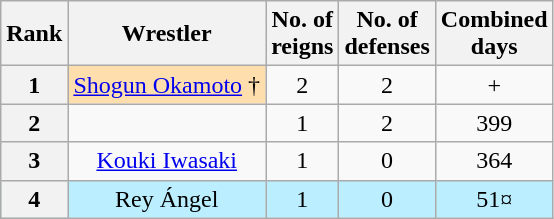<table class="wikitable sortable" style="text-align: center">
<tr>
<th>Rank</th>
<th>Wrestler</th>
<th data-sort-type="number">No. of<br>reigns</th>
<th data-sort-type="number">No. of<br>defenses</th>
<th data-sort-type="number">Combined<br>days</th>
</tr>
<tr>
<th>1</th>
<td style="background: #ffdead;"><a href='#'>Shogun Okamoto</a> †</td>
<td>2</td>
<td>2</td>
<td>+</td>
</tr>
<tr>
<th>2</th>
<td></td>
<td>1</td>
<td>2</td>
<td>399</td>
</tr>
<tr>
<th>3</th>
<td><a href='#'>Kouki Iwasaki</a></td>
<td>1</td>
<td>0</td>
<td>364</td>
</tr>
<tr style="background-color:#bbeeff">
<th>4</th>
<td>Rey Ángel</td>
<td>1</td>
<td>0</td>
<td>51¤</td>
</tr>
</table>
